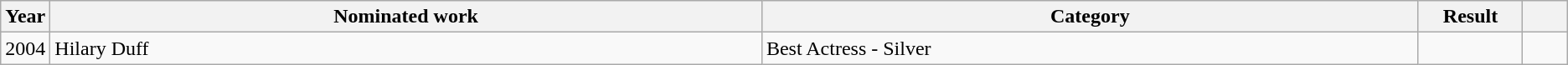<table class="wikitable sortable">
<tr>
<th scope="col" style="width:1em;">Year</th>
<th scope="col" style="width:39em;">Nominated work</th>
<th scope="col" style="width:36em;">Category</th>
<th scope="col" style="width:5em;">Result</th>
<th scope="col" style="width:2em;" class="unsortable"></th>
</tr>
<tr>
<td>2004</td>
<td>Hilary Duff</td>
<td>Best Actress - Silver</td>
<td></td>
<td style="text-align:center;"></td>
</tr>
</table>
